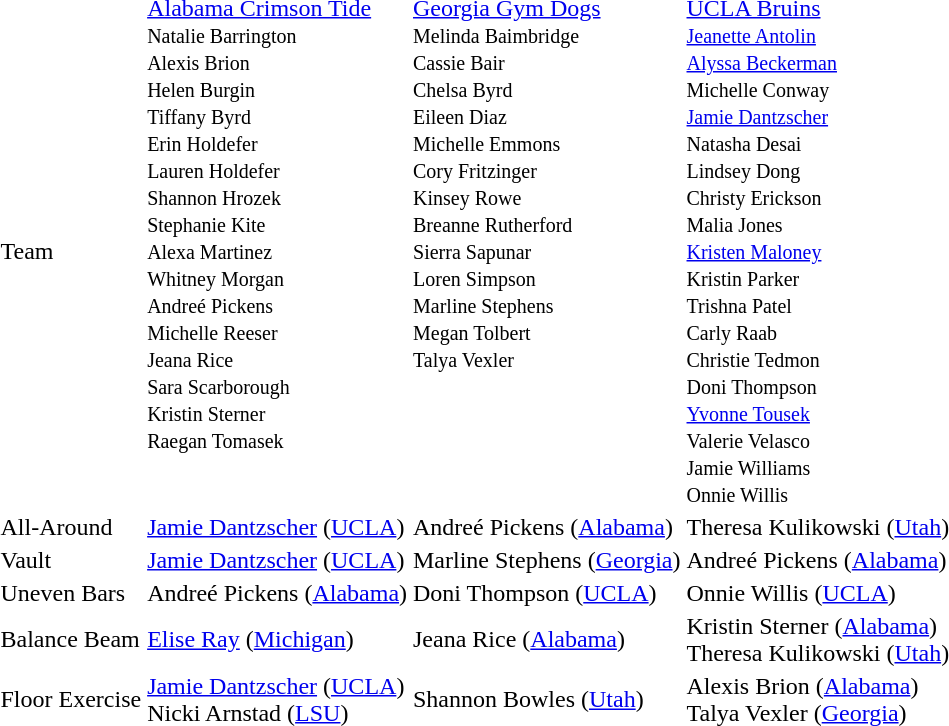<table>
<tr>
<td>Team<br></td>
<td><a href='#'>Alabama Crimson Tide</a><br><small>Natalie Barrington<br>Alexis Brion<br>Helen Burgin<br>Tiffany Byrd<br>Erin Holdefer<br>Lauren Holdefer<br>Shannon Hrozek<br>Stephanie Kite<br>Alexa Martinez<br>Whitney Morgan<br>Andreé Pickens<br>Michelle Reeser<br>Jeana Rice<br>Sara Scarborough<br>Kristin Sterner<br>Raegan Tomasek<br><br><br></small></td>
<td><a href='#'>Georgia Gym Dogs</a><br><small>Melinda Baimbridge<br>Cassie Bair<br>Chelsa Byrd<br>Eileen Diaz<br>Michelle Emmons<br>Cory Fritzinger<br>Kinsey Rowe<br>Breanne Rutherford<br>Sierra Sapunar<br>Loren Simpson<br>Marline Stephens<br>Megan Tolbert<br>Talya Vexler<br><br><br><br><br><br></small></td>
<td><a href='#'>UCLA Bruins</a><br><small><a href='#'>Jeanette Antolin</a><br><a href='#'>Alyssa Beckerman</a><br>Michelle Conway<br><a href='#'>Jamie Dantzscher</a><br>Natasha Desai<br>Lindsey Dong<br>Christy Erickson<br>Malia Jones<br><a href='#'>Kristen Maloney</a><br>Kristin Parker<br>Trishna Patel<br>Carly Raab<br>Christie Tedmon<br>Doni Thompson<br><a href='#'>Yvonne Tousek</a><br>Valerie Velasco<br>Jamie Williams<br>Onnie Willis</small></td>
</tr>
<tr>
<td>All-Around<br></td>
<td><a href='#'>Jamie Dantzscher</a> (<a href='#'>UCLA</a>)</td>
<td>Andreé Pickens (<a href='#'>Alabama</a>)</td>
<td>Theresa Kulikowski (<a href='#'>Utah</a>)</td>
</tr>
<tr>
<td>Vault<br></td>
<td><a href='#'>Jamie Dantzscher</a> (<a href='#'>UCLA</a>)</td>
<td>Marline Stephens (<a href='#'>Georgia</a>)</td>
<td>Andreé Pickens (<a href='#'>Alabama</a>)</td>
</tr>
<tr>
<td>Uneven Bars<br></td>
<td>Andreé Pickens (<a href='#'>Alabama</a>)</td>
<td>Doni Thompson (<a href='#'>UCLA</a>)</td>
<td>Onnie Willis (<a href='#'>UCLA</a>)</td>
</tr>
<tr>
<td>Balance Beam<br></td>
<td><a href='#'>Elise Ray</a> (<a href='#'>Michigan</a>)</td>
<td>Jeana Rice (<a href='#'>Alabama</a>)</td>
<td>Kristin Sterner (<a href='#'>Alabama</a>)<br>Theresa Kulikowski (<a href='#'>Utah</a>)</td>
</tr>
<tr>
<td>Floor Exercise<br></td>
<td><a href='#'>Jamie Dantzscher</a> (<a href='#'>UCLA</a>)<br>Nicki Arnstad (<a href='#'>LSU</a>)</td>
<td>Shannon Bowles (<a href='#'>Utah</a>)</td>
<td>Alexis Brion (<a href='#'>Alabama</a>)<br>Talya Vexler (<a href='#'>Georgia</a>)</td>
</tr>
</table>
